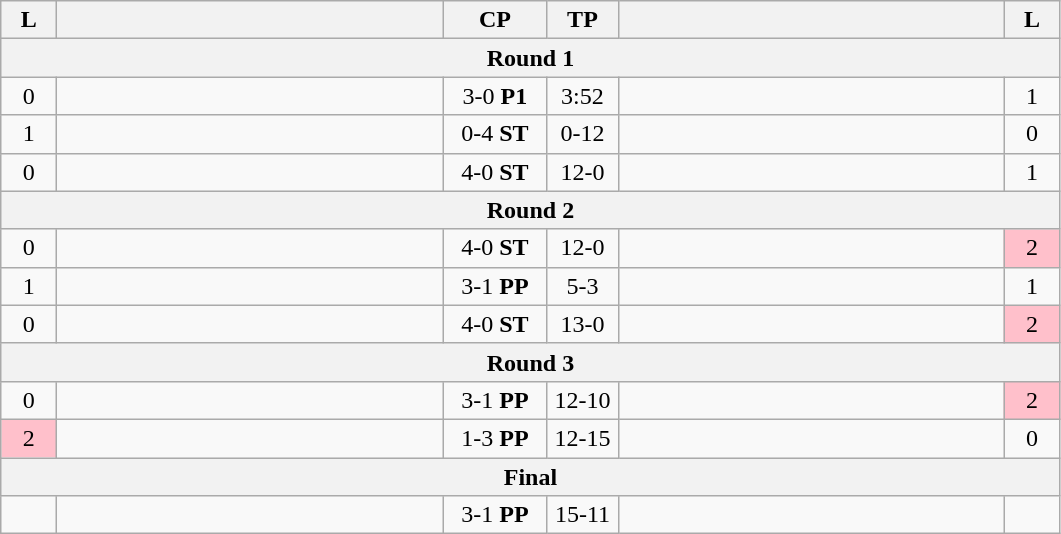<table class="wikitable" style="text-align: center;" |>
<tr>
<th width="30">L</th>
<th width="250"></th>
<th width="62">CP</th>
<th width="40">TP</th>
<th width="250"></th>
<th width="30">L</th>
</tr>
<tr>
<th colspan="7">Round 1</th>
</tr>
<tr>
<td>0</td>
<td style="text-align:left;"><strong></strong></td>
<td>3-0 <strong>P1</strong></td>
<td>3:52</td>
<td style="text-align:left;"></td>
<td>1</td>
</tr>
<tr>
<td>1</td>
<td style="text-align:left;"></td>
<td>0-4 <strong>ST</strong></td>
<td>0-12</td>
<td style="text-align:left;"><strong></strong></td>
<td>0</td>
</tr>
<tr>
<td>0</td>
<td style="text-align:left;"><strong></strong></td>
<td>4-0 <strong>ST</strong></td>
<td>12-0</td>
<td style="text-align:left;"></td>
<td>1</td>
</tr>
<tr>
<th colspan="7">Round 2</th>
</tr>
<tr>
<td>0</td>
<td style="text-align:left;"><strong></strong></td>
<td>4-0 <strong>ST</strong></td>
<td>12-0</td>
<td style="text-align:left;"></td>
<td bgcolor=pink>2</td>
</tr>
<tr>
<td>1</td>
<td style="text-align:left;"><strong></strong></td>
<td>3-1 <strong>PP</strong></td>
<td>5-3</td>
<td style="text-align:left;"></td>
<td>1</td>
</tr>
<tr>
<td>0</td>
<td style="text-align:left;"><strong></strong></td>
<td>4-0 <strong>ST</strong></td>
<td>13-0</td>
<td style="text-align:left;"></td>
<td bgcolor=pink>2</td>
</tr>
<tr>
<th colspan="7">Round 3</th>
</tr>
<tr>
<td>0</td>
<td style="text-align:left;"><strong></strong></td>
<td>3-1 <strong>PP</strong></td>
<td>12-10</td>
<td style="text-align:left;"></td>
<td bgcolor=pink>2</td>
</tr>
<tr>
<td bgcolor=pink>2</td>
<td style="text-align:left;"></td>
<td>1-3 <strong>PP</strong></td>
<td>12-15</td>
<td style="text-align:left;"><strong></strong></td>
<td>0</td>
</tr>
<tr>
<th colspan="7">Final</th>
</tr>
<tr>
<td></td>
<td style="text-align:left;"><strong></strong></td>
<td>3-1 <strong>PP</strong></td>
<td>15-11</td>
<td style="text-align:left;"></td>
<td></td>
</tr>
</table>
